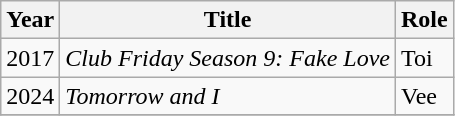<table class="wikitable">
<tr>
<th>Year</th>
<th>Title</th>
<th>Role</th>
</tr>
<tr>
<td>2017</td>
<td><em>Club Friday Season 9: Fake Love</em></td>
<td>Toi</td>
</tr>
<tr>
<td>2024</td>
<td><em>Tomorrow and I</em></td>
<td>Vee</td>
</tr>
<tr>
</tr>
</table>
